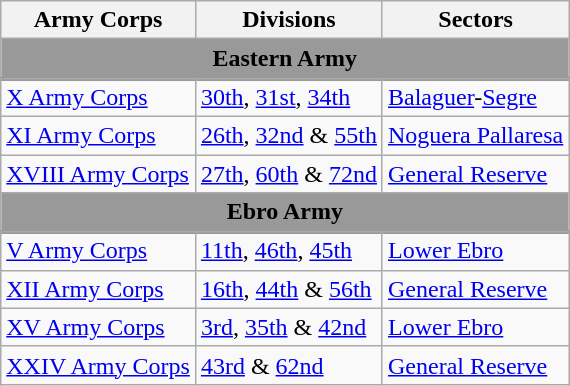<table class="wikitable">
<tr>
<th>Army Corps</th>
<th>Divisions</th>
<th>Sectors</th>
</tr>
<tr>
<td colspan="4" style="background-color:#999;" align="center"><span><strong>Eastern Army</strong></span></td>
</tr>
<tr style="border-top:solid 3px #999;">
</tr>
<tr>
<td><a href='#'>X Army Corps</a></td>
<td><a href='#'>30th</a>, <a href='#'>31st</a>, <a href='#'>34th</a></td>
<td><a href='#'>Balaguer</a>-<a href='#'>Segre</a></td>
</tr>
<tr>
<td><a href='#'>XI Army Corps</a></td>
<td><a href='#'>26th</a>, <a href='#'>32nd</a> & <a href='#'>55th</a></td>
<td><a href='#'>Noguera Pallaresa</a></td>
</tr>
<tr>
<td><a href='#'>XVIII Army Corps</a></td>
<td><a href='#'>27th</a>, <a href='#'>60th</a> & <a href='#'>72nd</a></td>
<td><a href='#'>General Reserve</a></td>
</tr>
<tr>
<td colspan="4" style="background-color:#999;" align="center"><span><strong>Ebro Army</strong></span></td>
</tr>
<tr style="border-top:solid 3px #999;">
</tr>
<tr>
<td><a href='#'>V Army Corps</a></td>
<td><a href='#'>11th</a>, <a href='#'>46th</a>, <a href='#'>45th</a></td>
<td><a href='#'>Lower Ebro</a></td>
</tr>
<tr>
<td><a href='#'>XII Army Corps</a></td>
<td><a href='#'>16th</a>, <a href='#'>44th</a> & <a href='#'>56th</a></td>
<td><a href='#'>General Reserve</a></td>
</tr>
<tr>
<td><a href='#'>XV Army Corps</a></td>
<td><a href='#'>3rd</a>, <a href='#'>35th</a> &  <a href='#'>42nd</a></td>
<td><a href='#'>Lower Ebro</a></td>
</tr>
<tr>
<td><a href='#'>XXIV Army Corps</a></td>
<td><a href='#'>43rd</a> & <a href='#'>62nd</a></td>
<td><a href='#'>General Reserve</a></td>
</tr>
</table>
